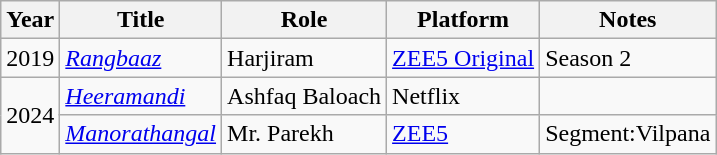<table class="wikitable sortable">
<tr>
<th>Year</th>
<th>Title</th>
<th>Role</th>
<th>Platform</th>
<th>Notes</th>
</tr>
<tr>
<td>2019</td>
<td><em><a href='#'>Rangbaaz</a></em></td>
<td>Harjiram</td>
<td><a href='#'>ZEE5 Original</a></td>
<td>Season 2</td>
</tr>
<tr>
<td rowspan=2>2024</td>
<td><em><a href='#'>Heeramandi</a></em></td>
<td>Ashfaq Baloach</td>
<td>Netflix</td>
<td></td>
</tr>
<tr>
<td><em><a href='#'>Manorathangal</a></em></td>
<td>Mr. Parekh</td>
<td><a href='#'>ZEE5</a></td>
<td>Segment:Vilpana</td>
</tr>
</table>
